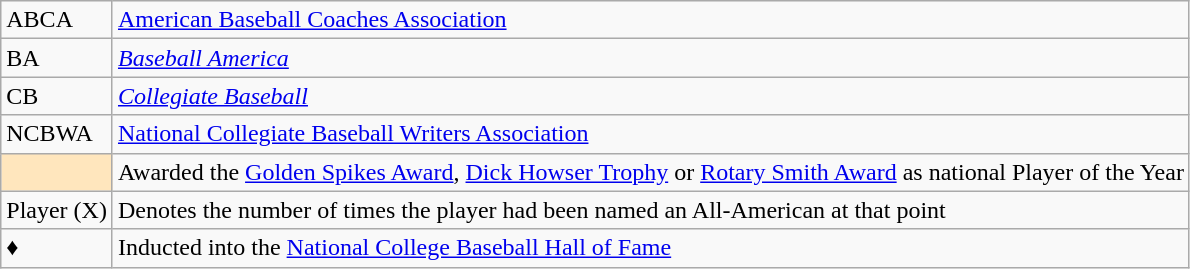<table class="wikitable">
<tr>
<td>ABCA</td>
<td><a href='#'>American Baseball Coaches Association</a></td>
</tr>
<tr>
<td>BA</td>
<td><em><a href='#'>Baseball America</a></em></td>
</tr>
<tr>
<td>CB</td>
<td><em><a href='#'>Collegiate Baseball</a></em></td>
</tr>
<tr>
<td>NCBWA</td>
<td><a href='#'>National Collegiate Baseball Writers Association</a></td>
</tr>
<tr>
<td style="background-color:#FFE6BD"></td>
<td>Awarded the <a href='#'>Golden Spikes Award</a>, <a href='#'>Dick Howser Trophy</a> or <a href='#'>Rotary Smith Award</a> as national Player of the Year</td>
</tr>
<tr>
<td>Player (X)</td>
<td>Denotes the number of times the player had been named an All-American at that point</td>
</tr>
<tr>
<td>♦</td>
<td>Inducted into the <a href='#'>National College Baseball Hall of Fame</a></td>
</tr>
</table>
